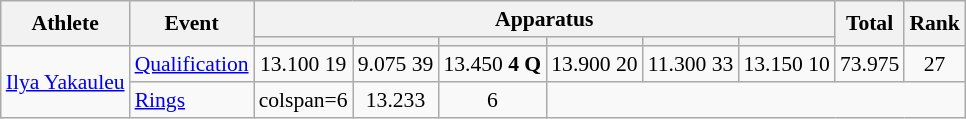<table class="wikitable" style="font-size:90%">
<tr>
<th rowspan=2>Athlete</th>
<th rowspan=2>Event</th>
<th colspan =6>Apparatus</th>
<th rowspan=2>Total</th>
<th rowspan=2>Rank</th>
</tr>
<tr style="font-size:95%">
<th></th>
<th></th>
<th></th>
<th></th>
<th></th>
<th></th>
</tr>
<tr align=center>
<td align=left rowspan=2><a href='#'>Ilya Yakauleu</a></td>
<td align=left><a href='#'>Qualification</a></td>
<td>13.100	19</td>
<td>9.075	39</td>
<td>13.450	<strong>4 Q</strong></td>
<td>13.900	20</td>
<td>11.300	33</td>
<td>13.150	10</td>
<td>73.975</td>
<td>27</td>
</tr>
<tr align=center>
<td align=left><a href='#'>Rings</a></td>
<td>colspan=6 </td>
<td>13.233</td>
<td>6</td>
</tr>
</table>
